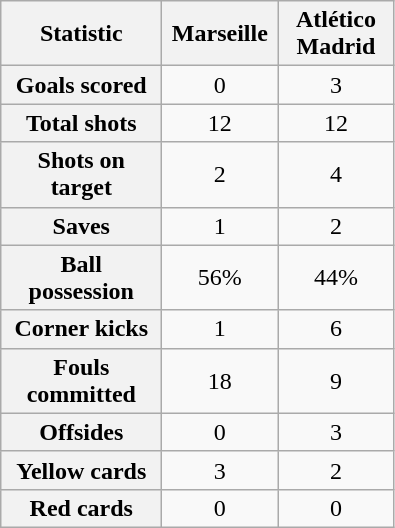<table class="wikitable plainrowheaders" style="text-align:center">
<tr>
<th scope="col" style="width:100px">Statistic</th>
<th scope="col" style="width:70px">Marseille</th>
<th scope="col" style="width:70px">Atlético Madrid</th>
</tr>
<tr>
<th scope=row>Goals scored</th>
<td>0</td>
<td>3</td>
</tr>
<tr>
<th scope=row>Total shots</th>
<td>12</td>
<td>12</td>
</tr>
<tr>
<th scope=row>Shots on target</th>
<td>2</td>
<td>4</td>
</tr>
<tr>
<th scope=row>Saves</th>
<td>1</td>
<td>2</td>
</tr>
<tr>
<th scope=row>Ball possession</th>
<td>56%</td>
<td>44%</td>
</tr>
<tr>
<th scope=row>Corner kicks</th>
<td>1</td>
<td>6</td>
</tr>
<tr>
<th scope=row>Fouls committed</th>
<td>18</td>
<td>9</td>
</tr>
<tr>
<th scope=row>Offsides</th>
<td>0</td>
<td>3</td>
</tr>
<tr>
<th scope=row>Yellow cards</th>
<td>3</td>
<td>2</td>
</tr>
<tr>
<th scope=row>Red cards</th>
<td>0</td>
<td>0</td>
</tr>
</table>
